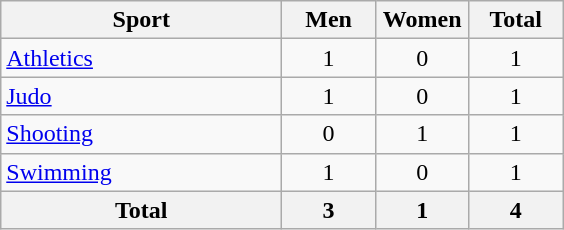<table class="wikitable sortable" style="text-align:center;">
<tr>
<th width=180>Sport</th>
<th width=55>Men</th>
<th width=55>Women</th>
<th width=55>Total</th>
</tr>
<tr>
<td align=left><a href='#'>Athletics</a></td>
<td>1</td>
<td>0</td>
<td>1</td>
</tr>
<tr>
<td align=left><a href='#'>Judo</a></td>
<td>1</td>
<td>0</td>
<td>1</td>
</tr>
<tr>
<td align=left><a href='#'>Shooting</a></td>
<td>0</td>
<td>1</td>
<td>1</td>
</tr>
<tr>
<td align=left><a href='#'>Swimming</a></td>
<td>1</td>
<td>0</td>
<td>1</td>
</tr>
<tr>
<th>Total</th>
<th>3</th>
<th>1</th>
<th>4</th>
</tr>
</table>
